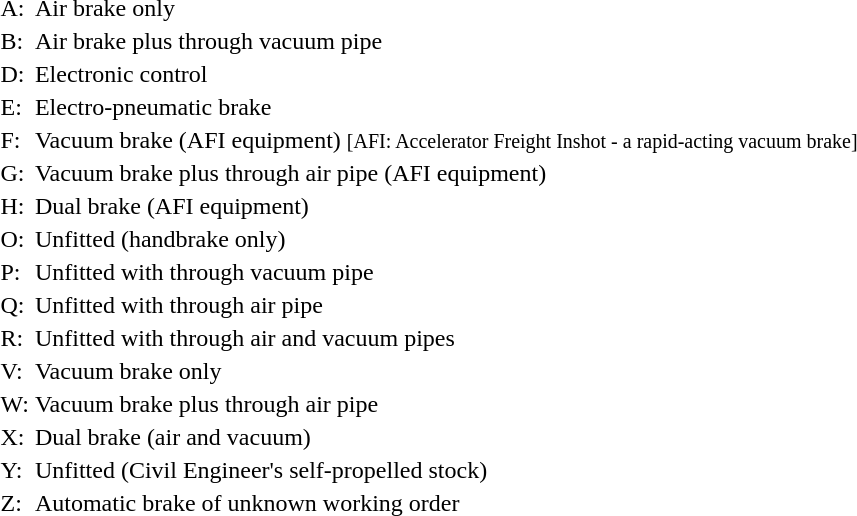<table>
<tr>
<td>A:</td>
<td>Air brake only</td>
</tr>
<tr>
<td>B:</td>
<td>Air brake plus through vacuum pipe</td>
</tr>
<tr>
<td>D:</td>
<td>Electronic control</td>
</tr>
<tr>
<td>E:</td>
<td>Electro-pneumatic brake</td>
</tr>
<tr>
<td>F:</td>
<td>Vacuum brake (AFI equipment) <small>[AFI: Accelerator Freight Inshot - a rapid-acting vacuum brake]</small></td>
</tr>
<tr>
<td>G:</td>
<td>Vacuum brake plus through air pipe (AFI equipment)</td>
</tr>
<tr>
<td>H:</td>
<td>Dual brake (AFI equipment)</td>
</tr>
<tr>
<td>O:</td>
<td>Unfitted (handbrake only)</td>
</tr>
<tr>
<td>P:</td>
<td>Unfitted with through vacuum pipe</td>
</tr>
<tr>
<td>Q:</td>
<td>Unfitted with through air pipe</td>
</tr>
<tr>
<td>R:</td>
<td>Unfitted with through air and vacuum pipes</td>
</tr>
<tr>
<td>V:</td>
<td>Vacuum brake only</td>
</tr>
<tr>
<td>W:</td>
<td>Vacuum brake plus through air pipe</td>
</tr>
<tr>
<td>X:</td>
<td>Dual brake (air and vacuum)</td>
</tr>
<tr>
<td>Y:</td>
<td>Unfitted (Civil Engineer's self-propelled stock)</td>
</tr>
<tr>
<td>Z:</td>
<td>Automatic brake of unknown working order</td>
</tr>
</table>
